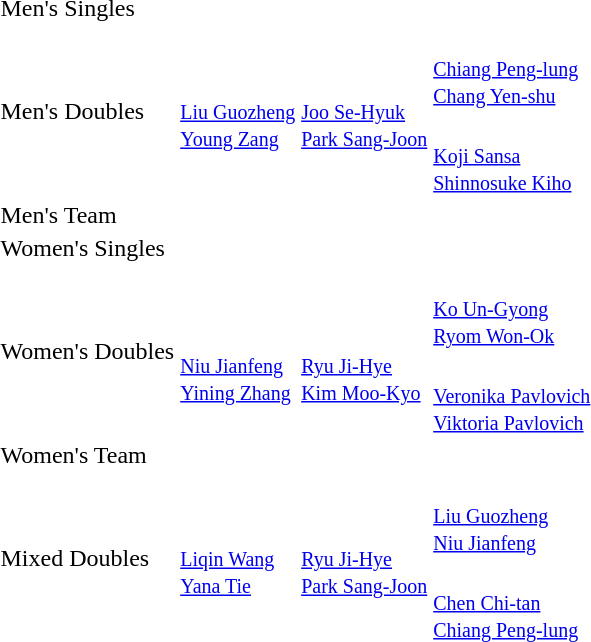<table>
<tr>
<td rowspan=2>Men's Singles</td>
<td rowspan=2></td>
<td rowspan=2></td>
<td></td>
</tr>
<tr>
<td></td>
</tr>
<tr>
<td rowspan=2>Men's Doubles</td>
<td rowspan=2><br><small><a href='#'>Liu Guozheng</a><br><a href='#'>Young Zang</a></small></td>
<td rowspan=2><br><small><a href='#'>Joo Se-Hyuk</a><br><a href='#'>Park Sang-Joon</a></small></td>
<td> <br><small><a href='#'>Chiang Peng-lung</a><br><a href='#'>Chang Yen-shu</a></small></td>
</tr>
<tr>
<td><br><small><a href='#'>Koji Sansa</a><br><a href='#'>Shinnosuke Kiho</a></small></td>
</tr>
<tr>
<td rowspan=2>Men's Team</td>
<td rowspan=2></td>
<td rowspan=2></td>
<td></td>
</tr>
<tr>
<td></td>
</tr>
<tr>
<td rowspan=2>Women's Singles</td>
<td rowspan=2></td>
<td rowspan=2></td>
<td></td>
</tr>
<tr>
<td></td>
</tr>
<tr>
<td rowspan=2>Women's Doubles</td>
<td rowspan=2> <br><br><small><a href='#'>Niu Jianfeng</a><br><a href='#'>Yining Zhang</a></small></td>
<td rowspan=2> <br><br><small><a href='#'>Ryu Ji-Hye</a><br><a href='#'>Kim Moo-Kyo</a></small></td>
<td><br><small><a href='#'>Ko Un-Gyong</a><br><a href='#'>Ryom Won-Ok</a></small></td>
</tr>
<tr>
<td><br><small><a href='#'>Veronika Pavlovich</a><br><a href='#'>Viktoria Pavlovich</a></small></td>
</tr>
<tr>
<td rowspan=2>Women's Team</td>
<td rowspan=2></td>
<td rowspan=2></td>
<td></td>
</tr>
<tr>
<td></td>
</tr>
<tr>
<td rowspan=2>Mixed Doubles</td>
<td rowspan=2> <br><small><a href='#'>Liqin Wang</a><br><a href='#'>Yana Tie</a></small></td>
<td rowspan=2> <br><small><a href='#'>Ryu Ji-Hye</a><br><a href='#'>Park Sang-Joon</a></small></td>
<td><br><small><a href='#'>Liu Guozheng</a><br><a href='#'>Niu Jianfeng</a></small></td>
</tr>
<tr>
<td> <br><small><a href='#'>Chen Chi-tan</a><br><a href='#'>Chiang Peng-lung</a></small></td>
</tr>
</table>
